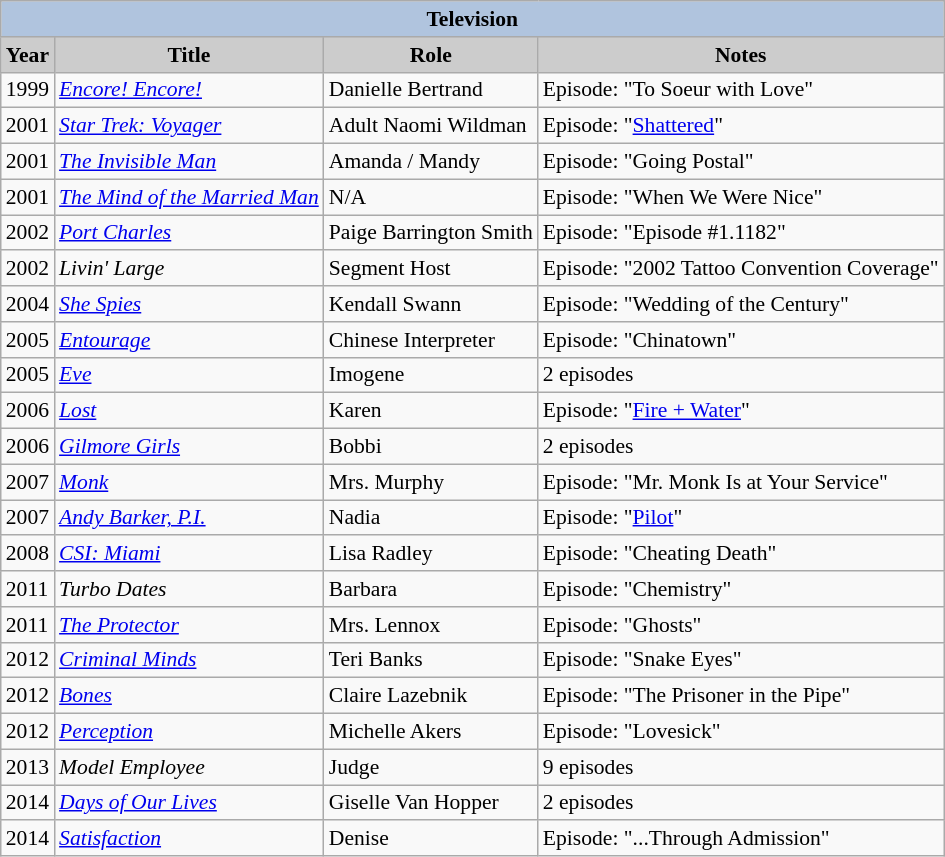<table class="wikitable" style="font-size:90%">
<tr>
<th colspan="4" style="background:#B0C4DE;">Television</th>
</tr>
<tr style="text-align:center;">
<th style="background:#ccc;">Year</th>
<th style="background:#ccc;">Title</th>
<th style="background:#ccc;">Role</th>
<th style="background:#ccc;">Notes</th>
</tr>
<tr>
<td>1999</td>
<td><em><a href='#'>Encore! Encore!</a></em></td>
<td>Danielle Bertrand</td>
<td>Episode: "To Soeur with Love"</td>
</tr>
<tr>
<td>2001</td>
<td><em><a href='#'>Star Trek: Voyager</a></em></td>
<td>Adult Naomi Wildman</td>
<td>Episode: "<a href='#'>Shattered</a>"</td>
</tr>
<tr>
<td>2001</td>
<td><em><a href='#'>The Invisible Man</a></em></td>
<td>Amanda / Mandy</td>
<td>Episode: "Going Postal"</td>
</tr>
<tr>
<td>2001</td>
<td><em><a href='#'>The Mind of the Married Man</a></em></td>
<td>N/A</td>
<td>Episode: "When We Were Nice"</td>
</tr>
<tr>
<td>2002</td>
<td><em><a href='#'>Port Charles</a></em></td>
<td>Paige Barrington Smith</td>
<td>Episode: "Episode #1.1182"</td>
</tr>
<tr>
<td>2002</td>
<td><em>Livin' Large</em></td>
<td>Segment Host</td>
<td>Episode: "2002 Tattoo Convention Coverage"</td>
</tr>
<tr>
<td>2004</td>
<td><em><a href='#'>She Spies</a></em></td>
<td>Kendall Swann</td>
<td>Episode: "Wedding of the Century"</td>
</tr>
<tr>
<td>2005</td>
<td><em><a href='#'>Entourage</a></em></td>
<td>Chinese Interpreter</td>
<td>Episode: "Chinatown"</td>
</tr>
<tr>
<td>2005</td>
<td><em><a href='#'>Eve</a></em></td>
<td>Imogene</td>
<td>2 episodes</td>
</tr>
<tr>
<td>2006</td>
<td><em><a href='#'>Lost</a></em></td>
<td>Karen</td>
<td>Episode: "<a href='#'>Fire + Water</a>"</td>
</tr>
<tr>
<td>2006</td>
<td><em><a href='#'>Gilmore Girls</a></em></td>
<td>Bobbi</td>
<td>2 episodes</td>
</tr>
<tr>
<td>2007</td>
<td><em><a href='#'>Monk</a></em></td>
<td>Mrs. Murphy</td>
<td>Episode: "Mr. Monk Is at Your Service"</td>
</tr>
<tr>
<td>2007</td>
<td><em><a href='#'>Andy Barker, P.I.</a></em></td>
<td>Nadia</td>
<td>Episode: "<a href='#'>Pilot</a>"</td>
</tr>
<tr>
<td>2008</td>
<td><em><a href='#'>CSI: Miami</a></em></td>
<td>Lisa Radley</td>
<td>Episode: "Cheating Death"</td>
</tr>
<tr>
<td>2011</td>
<td><em>Turbo Dates</em></td>
<td>Barbara</td>
<td>Episode: "Chemistry"</td>
</tr>
<tr>
<td>2011</td>
<td><em><a href='#'>The Protector</a></em></td>
<td>Mrs. Lennox</td>
<td>Episode: "Ghosts"</td>
</tr>
<tr>
<td>2012</td>
<td><em><a href='#'>Criminal Minds</a></em></td>
<td>Teri Banks</td>
<td>Episode: "Snake Eyes"</td>
</tr>
<tr>
<td>2012</td>
<td><em><a href='#'>Bones</a></em></td>
<td>Claire Lazebnik</td>
<td>Episode: "The Prisoner in the Pipe"</td>
</tr>
<tr>
<td>2012</td>
<td><em><a href='#'>Perception</a></em></td>
<td>Michelle Akers</td>
<td>Episode: "Lovesick"</td>
</tr>
<tr>
<td>2013</td>
<td><em>Model Employee</em></td>
<td>Judge</td>
<td>9 episodes</td>
</tr>
<tr>
<td>2014</td>
<td><em><a href='#'>Days of Our Lives</a></em></td>
<td>Giselle Van Hopper</td>
<td>2 episodes</td>
</tr>
<tr>
<td>2014</td>
<td><em><a href='#'>Satisfaction</a></em></td>
<td>Denise</td>
<td>Episode: "...Through Admission"</td>
</tr>
</table>
